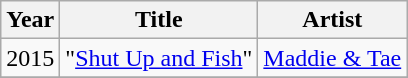<table class="wikitable sortable">
<tr>
<th>Year</th>
<th>Title</th>
<th>Artist</th>
</tr>
<tr>
<td>2015</td>
<td>"<a href='#'>Shut Up and Fish</a>"</td>
<td><a href='#'>Maddie & Tae</a></td>
</tr>
<tr>
</tr>
</table>
